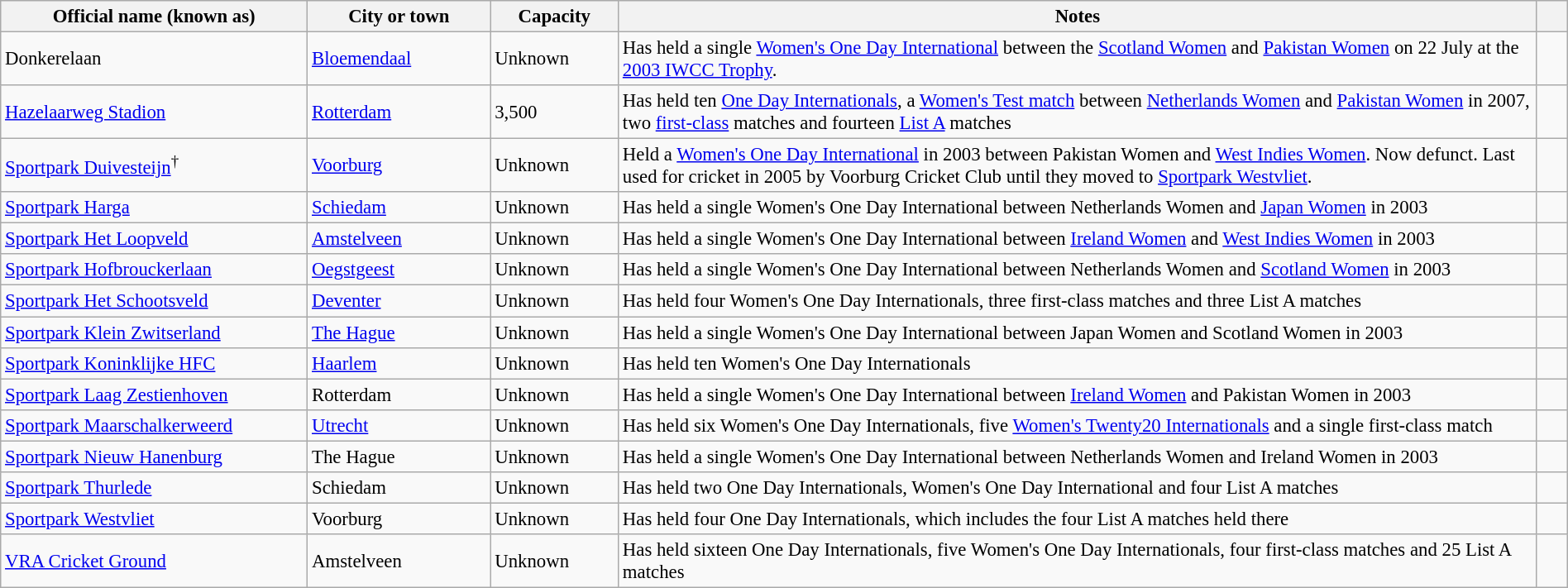<table class="wikitable" style="font-size:95%;" width="100%">
<tr>
<th width=10%>Official name (known as)</th>
<th width=5%>City or town</th>
<th width=3%>Capacity</th>
<th width=30%>Notes</th>
<th width=1%></th>
</tr>
<tr>
<td>Donkerelaan</td>
<td><a href='#'>Bloemendaal</a></td>
<td>Unknown</td>
<td>Has held a single <a href='#'>Women's One Day International</a> between the <a href='#'>Scotland Women</a> and <a href='#'>Pakistan Women</a> on 22 July at the <a href='#'>2003 IWCC Trophy</a>.</td>
<td></td>
</tr>
<tr>
<td><a href='#'>Hazelaarweg Stadion</a></td>
<td><a href='#'>Rotterdam</a></td>
<td>3,500</td>
<td>Has held ten <a href='#'>One Day Internationals</a>, a <a href='#'>Women's Test match</a> between <a href='#'>Netherlands Women</a> and <a href='#'>Pakistan Women</a> in 2007, two <a href='#'>first-class</a> matches and fourteen <a href='#'>List A</a> matches</td>
<td></td>
</tr>
<tr>
<td><a href='#'>Sportpark Duivesteijn</a><sup>†</sup></td>
<td><a href='#'>Voorburg</a></td>
<td>Unknown</td>
<td>Held a <a href='#'>Women's One Day International</a> in 2003 between Pakistan Women and <a href='#'>West Indies Women</a>. Now defunct.  Last used for cricket in 2005 by Voorburg Cricket Club until they moved to <a href='#'>Sportpark Westvliet</a>.</td>
<td></td>
</tr>
<tr>
<td><a href='#'>Sportpark Harga</a></td>
<td><a href='#'>Schiedam</a></td>
<td>Unknown</td>
<td>Has held a single Women's One Day International between Netherlands Women and <a href='#'>Japan Women</a> in 2003</td>
<td></td>
</tr>
<tr>
<td><a href='#'>Sportpark Het Loopveld</a></td>
<td><a href='#'>Amstelveen</a></td>
<td>Unknown</td>
<td>Has held a single Women's One Day International between <a href='#'>Ireland Women</a> and <a href='#'>West Indies Women</a> in 2003</td>
<td></td>
</tr>
<tr>
<td><a href='#'>Sportpark Hofbrouckerlaan</a></td>
<td><a href='#'>Oegstgeest</a></td>
<td>Unknown</td>
<td>Has held a single Women's One Day International between Netherlands Women and <a href='#'>Scotland Women</a> in 2003</td>
<td></td>
</tr>
<tr>
<td><a href='#'>Sportpark Het Schootsveld</a></td>
<td><a href='#'>Deventer</a></td>
<td>Unknown</td>
<td>Has held four Women's One Day Internationals, three first-class matches and three List A matches</td>
<td></td>
</tr>
<tr>
<td><a href='#'>Sportpark Klein Zwitserland</a></td>
<td><a href='#'>The Hague</a></td>
<td>Unknown</td>
<td>Has held a single Women's One Day International between Japan Women and Scotland Women in 2003</td>
<td></td>
</tr>
<tr>
<td><a href='#'>Sportpark Koninklijke HFC</a></td>
<td><a href='#'>Haarlem</a></td>
<td>Unknown</td>
<td>Has held ten Women's One Day Internationals</td>
<td></td>
</tr>
<tr>
<td><a href='#'>Sportpark Laag Zestienhoven</a></td>
<td>Rotterdam</td>
<td>Unknown</td>
<td>Has held a single Women's One Day International between <a href='#'>Ireland Women</a> and Pakistan Women in 2003</td>
<td></td>
</tr>
<tr>
<td><a href='#'>Sportpark Maarschalkerweerd</a></td>
<td><a href='#'>Utrecht</a></td>
<td>Unknown</td>
<td>Has held six Women's One Day Internationals, five <a href='#'>Women's Twenty20 Internationals</a> and a single first-class match</td>
<td></td>
</tr>
<tr>
<td><a href='#'>Sportpark Nieuw Hanenburg</a></td>
<td>The Hague</td>
<td>Unknown</td>
<td>Has held a single Women's One Day International between Netherlands Women and Ireland Women in 2003</td>
<td></td>
</tr>
<tr>
<td><a href='#'>Sportpark Thurlede</a></td>
<td>Schiedam</td>
<td>Unknown</td>
<td>Has held two One Day Internationals, Women's One Day International and four List A matches</td>
<td></td>
</tr>
<tr>
<td><a href='#'>Sportpark Westvliet</a></td>
<td>Voorburg</td>
<td>Unknown</td>
<td>Has held four One Day Internationals, which includes the four List A matches held there</td>
<td></td>
</tr>
<tr>
<td><a href='#'>VRA Cricket Ground</a></td>
<td>Amstelveen</td>
<td>Unknown</td>
<td>Has held sixteen One Day Internationals, five Women's One Day Internationals, four first-class matches and 25 List A matches</td>
<td></td>
</tr>
</table>
